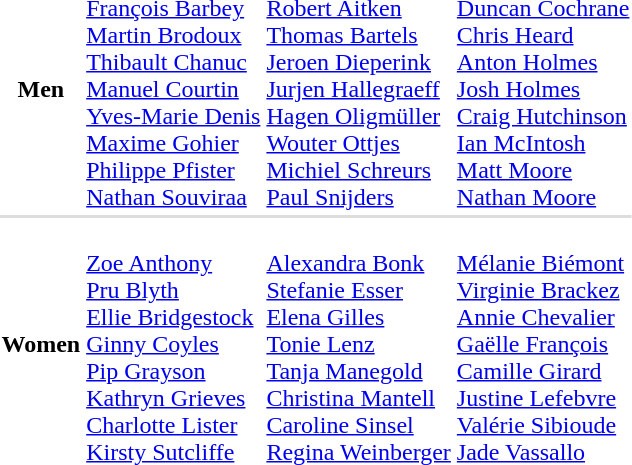<table>
<tr>
<th scope="row">Men</th>
<td><br><a href='#'>François Barbey</a><br><a href='#'>Martin Brodoux</a><br><a href='#'>Thibault Chanuc</a><br><a href='#'>Manuel Courtin</a><br><a href='#'>Yves-Marie Denis</a><br><a href='#'>Maxime Gohier</a><br><a href='#'>Philippe Pfister</a><br><a href='#'>Nathan Souviraa</a></td>
<td><br><a href='#'>Robert Aitken</a><br><a href='#'>Thomas Bartels</a><br><a href='#'>Jeroen Dieperink</a><br><a href='#'>Jurjen Hallegraeff</a><br><a href='#'>Hagen Oligmüller</a><br><a href='#'>Wouter Ottjes</a><br><a href='#'>Michiel Schreurs</a><br><a href='#'>Paul Snijders</a></td>
<td><br><a href='#'>Duncan Cochrane</a><br><a href='#'>Chris Heard</a><br><a href='#'>Anton Holmes</a><br><a href='#'>Josh Holmes</a><br><a href='#'>Craig Hutchinson</a><br><a href='#'>Ian McIntosh</a><br><a href='#'>Matt Moore</a><br><a href='#'>Nathan Moore</a></td>
</tr>
<tr bgcolor=#DDDDDD>
<td colspan=4></td>
</tr>
<tr>
<th scope="row">Women</th>
<td><br><a href='#'>Zoe Anthony</a><br><a href='#'>Pru Blyth</a><br><a href='#'>Ellie Bridgestock</a><br><a href='#'>Ginny Coyles</a><br><a href='#'>Pip Grayson</a><br><a href='#'>Kathryn Grieves</a><br><a href='#'>Charlotte Lister</a><br><a href='#'>Kirsty Sutcliffe</a></td>
<td><br><a href='#'>Alexandra Bonk</a><br><a href='#'>Stefanie Esser</a><br><a href='#'>Elena Gilles</a><br><a href='#'>Tonie Lenz</a><br><a href='#'>Tanja Manegold</a><br><a href='#'>Christina Mantell</a><br><a href='#'>Caroline Sinsel</a><br><a href='#'>Regina Weinberger</a></td>
<td><br><a href='#'>Mélanie Biémont</a><br><a href='#'>Virginie Brackez</a><br><a href='#'>Annie Chevalier</a><br><a href='#'>Gaëlle François</a><br><a href='#'>Camille Girard</a><br><a href='#'>Justine Lefebvre</a><br><a href='#'>Valérie Sibioude</a><br><a href='#'>Jade Vassallo</a></td>
</tr>
</table>
